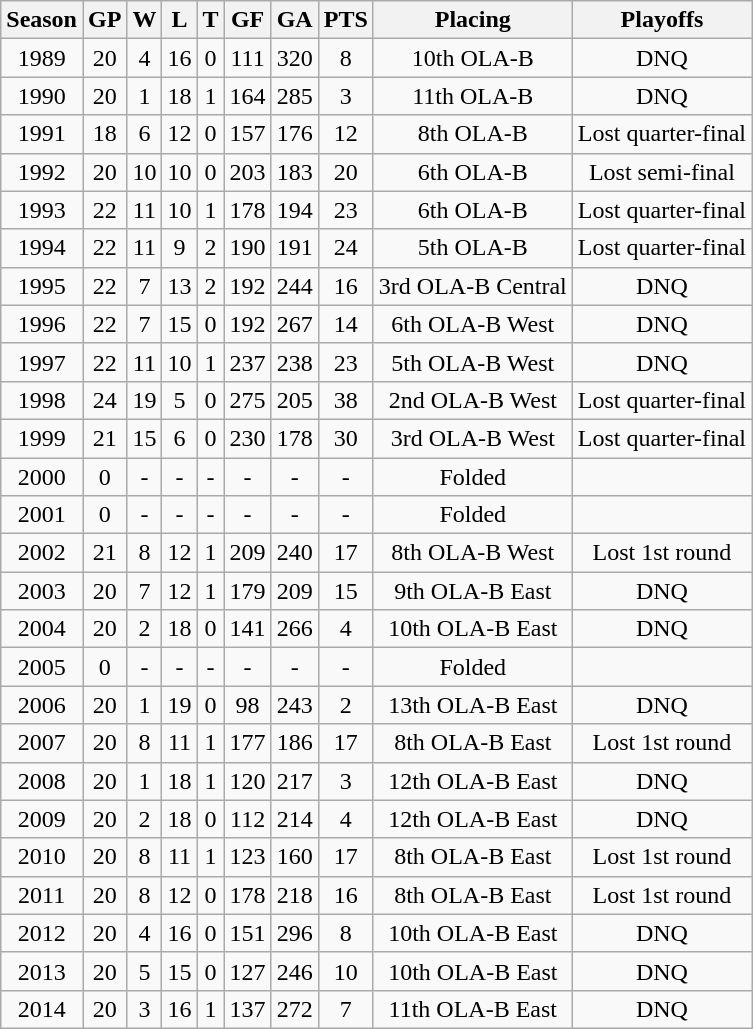<table class="wikitable" style="text-align:center">
<tr>
<th>Season</th>
<th>GP</th>
<th>W</th>
<th>L</th>
<th>T</th>
<th>GF</th>
<th>GA</th>
<th>PTS</th>
<th>Placing</th>
<th>Playoffs</th>
</tr>
<tr>
<td>1989</td>
<td>20</td>
<td>4</td>
<td>16</td>
<td>0</td>
<td>111</td>
<td>320</td>
<td>8</td>
<td>10th OLA-B</td>
<td>DNQ</td>
</tr>
<tr>
<td>1990</td>
<td>20</td>
<td>1</td>
<td>18</td>
<td>1</td>
<td>164</td>
<td>285</td>
<td>3</td>
<td>11th OLA-B</td>
<td>DNQ</td>
</tr>
<tr>
<td>1991</td>
<td>18</td>
<td>6</td>
<td>12</td>
<td>0</td>
<td>157</td>
<td>176</td>
<td>12</td>
<td>8th OLA-B</td>
<td>Lost quarter-final</td>
</tr>
<tr>
<td>1992</td>
<td>20</td>
<td>10</td>
<td>10</td>
<td>0</td>
<td>203</td>
<td>183</td>
<td>20</td>
<td>6th OLA-B</td>
<td>Lost semi-final</td>
</tr>
<tr>
<td>1993</td>
<td>22</td>
<td>11</td>
<td>10</td>
<td>1</td>
<td>178</td>
<td>194</td>
<td>23</td>
<td>6th OLA-B</td>
<td>Lost quarter-final</td>
</tr>
<tr>
<td>1994</td>
<td>22</td>
<td>11</td>
<td>9</td>
<td>2</td>
<td>190</td>
<td>191</td>
<td>24</td>
<td>5th OLA-B</td>
<td>Lost quarter-final</td>
</tr>
<tr>
<td>1995</td>
<td>22</td>
<td>7</td>
<td>13</td>
<td>2</td>
<td>192</td>
<td>244</td>
<td>16</td>
<td>3rd OLA-B Central</td>
<td>DNQ</td>
</tr>
<tr>
<td>1996</td>
<td>22</td>
<td>7</td>
<td>15</td>
<td>0</td>
<td>192</td>
<td>267</td>
<td>14</td>
<td>6th OLA-B West</td>
<td>DNQ</td>
</tr>
<tr>
<td>1997</td>
<td>22</td>
<td>11</td>
<td>10</td>
<td>1</td>
<td>237</td>
<td>238</td>
<td>23</td>
<td>5th OLA-B West</td>
<td>DNQ</td>
</tr>
<tr>
<td>1998</td>
<td>24</td>
<td>19</td>
<td>5</td>
<td>0</td>
<td>275</td>
<td>205</td>
<td>38</td>
<td>2nd OLA-B West</td>
<td>Lost quarter-final</td>
</tr>
<tr>
<td>1999</td>
<td>21</td>
<td>15</td>
<td>6</td>
<td>0</td>
<td>230</td>
<td>178</td>
<td>30</td>
<td>3rd OLA-B West</td>
<td>Lost quarter-final</td>
</tr>
<tr>
<td>2000</td>
<td>0</td>
<td>-</td>
<td>-</td>
<td>-</td>
<td>-</td>
<td>-</td>
<td>-</td>
<td>Folded</td>
<td></td>
</tr>
<tr>
<td>2001</td>
<td>0</td>
<td>-</td>
<td>-</td>
<td>-</td>
<td>-</td>
<td>-</td>
<td>-</td>
<td>Folded</td>
<td></td>
</tr>
<tr>
<td>2002</td>
<td>21</td>
<td>8</td>
<td>12</td>
<td>1</td>
<td>209</td>
<td>240</td>
<td>17</td>
<td>8th OLA-B West</td>
<td>Lost 1st round</td>
</tr>
<tr>
<td>2003</td>
<td>20</td>
<td>7</td>
<td>12</td>
<td>1</td>
<td>179</td>
<td>209</td>
<td>15</td>
<td>9th OLA-B East</td>
<td>DNQ</td>
</tr>
<tr>
<td>2004</td>
<td>20</td>
<td>2</td>
<td>18</td>
<td>0</td>
<td>141</td>
<td>266</td>
<td>4</td>
<td>10th OLA-B East</td>
<td>DNQ</td>
</tr>
<tr>
<td>2005</td>
<td>0</td>
<td>-</td>
<td>-</td>
<td>-</td>
<td>-</td>
<td>-</td>
<td>-</td>
<td>Folded</td>
<td></td>
</tr>
<tr>
<td>2006</td>
<td>20</td>
<td>1</td>
<td>19</td>
<td>0</td>
<td>98</td>
<td>243</td>
<td>2</td>
<td>13th OLA-B East</td>
<td>DNQ</td>
</tr>
<tr>
<td>2007</td>
<td>20</td>
<td>8</td>
<td>11</td>
<td>1</td>
<td>177</td>
<td>186</td>
<td>17</td>
<td>8th OLA-B East</td>
<td>Lost 1st round</td>
</tr>
<tr>
<td>2008</td>
<td>20</td>
<td>1</td>
<td>18</td>
<td>1</td>
<td>120</td>
<td>217</td>
<td>3</td>
<td>12th OLA-B East</td>
<td>DNQ</td>
</tr>
<tr>
<td>2009</td>
<td>20</td>
<td>2</td>
<td>18</td>
<td>0</td>
<td>112</td>
<td>214</td>
<td>4</td>
<td>12th OLA-B East</td>
<td>DNQ</td>
</tr>
<tr>
<td>2010</td>
<td>20</td>
<td>8</td>
<td>11</td>
<td>1</td>
<td>123</td>
<td>160</td>
<td>17</td>
<td>8th OLA-B East</td>
<td>Lost 1st round</td>
</tr>
<tr>
<td>2011</td>
<td>20</td>
<td>8</td>
<td>12</td>
<td>0</td>
<td>178</td>
<td>218</td>
<td>16</td>
<td>8th OLA-B East</td>
<td>Lost 1st round</td>
</tr>
<tr>
<td>2012</td>
<td>20</td>
<td>4</td>
<td>16</td>
<td>0</td>
<td>151</td>
<td>296</td>
<td>8</td>
<td>10th OLA-B East</td>
<td>DNQ</td>
</tr>
<tr>
<td>2013</td>
<td>20</td>
<td>5</td>
<td>15</td>
<td>0</td>
<td>127</td>
<td>246</td>
<td>10</td>
<td>10th OLA-B East</td>
<td>DNQ</td>
</tr>
<tr>
<td>2014</td>
<td>20</td>
<td>3</td>
<td>16</td>
<td>1</td>
<td>137</td>
<td>272</td>
<td>7</td>
<td>11th OLA-B East</td>
<td>DNQ</td>
</tr>
</table>
